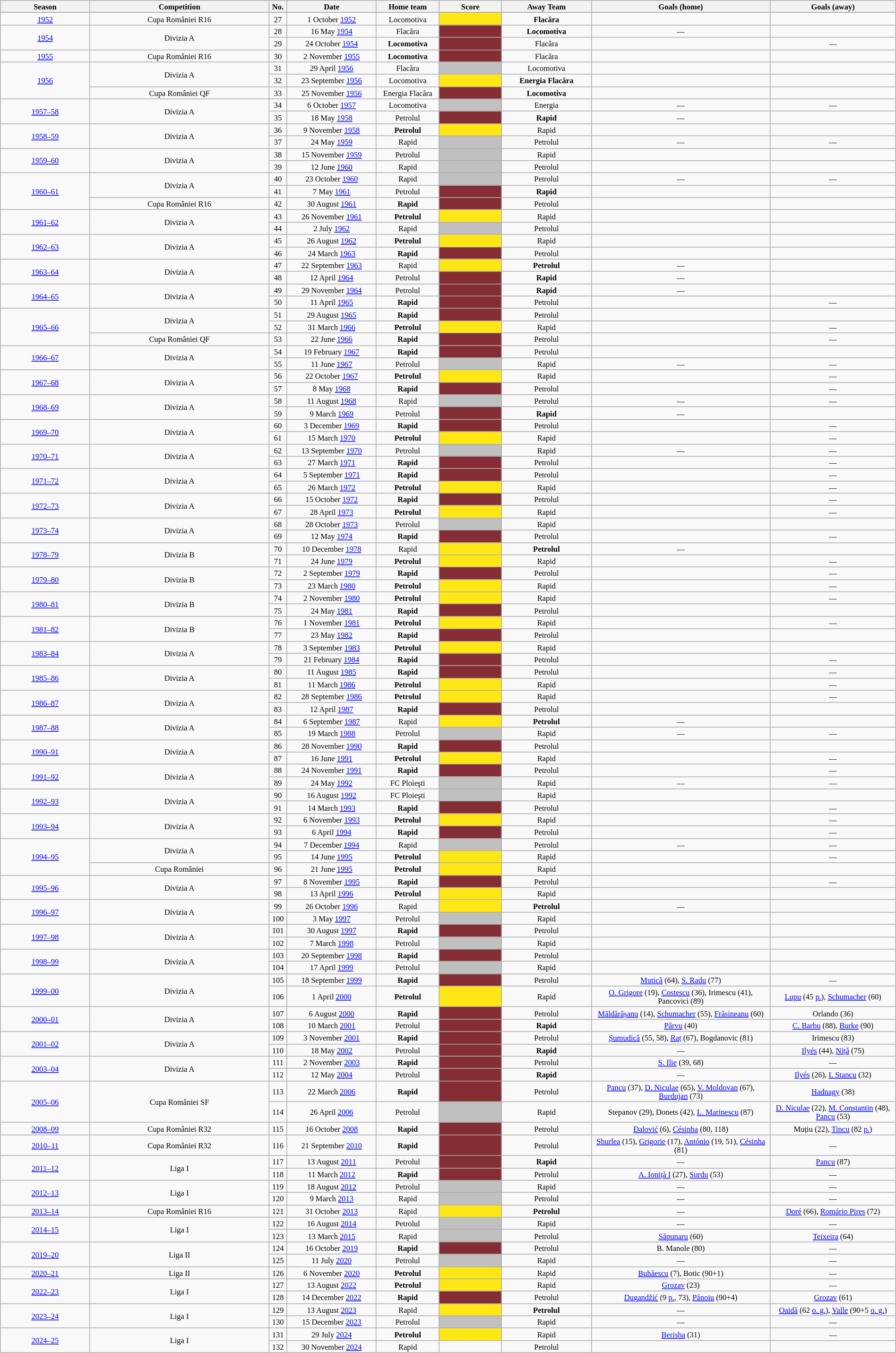<table class="wikitable" style="width:100%; margin:0 left; font-size: 11px">
<tr>
<th width="10%">Season</th>
<th width="20%">Competition</th>
<th width="2%">No.</th>
<th width="10%" class="unsortable">Date</th>
<th width="7%">Home team</th>
<th width="7%">Score</th>
<th width="10%">Away Team</th>
<th width="20%">Goals (home)</th>
<th width="20%">Goals (away)</th>
</tr>
<tr style="text-align:center;">
</tr>
<tr style="text-align:center;">
<td><a href='#'>1952</a></td>
<td>Cupa României R16</td>
<td>27</td>
<td>1 October <a href='#'>1952</a></td>
<td>Locomotiva</td>
<td style="background:#FFE715"></td>
<td><strong>Flacăra</strong></td>
<td></td>
<td></td>
</tr>
<tr style="text-align:center;">
<td rowspan=2><a href='#'>1954</a></td>
<td rowspan=2>Divizia A</td>
<td>28</td>
<td>16 May <a href='#'>1954</a></td>
<td>Flacăra</td>
<td style="background:#852D34"></td>
<td><strong>Locomotiva</strong></td>
<td>—</td>
<td></td>
</tr>
<tr style="text-align:center;">
<td>29</td>
<td>24 October <a href='#'>1954</a></td>
<td><strong>Locomotiva</strong></td>
<td style="background:#852D34"></td>
<td>Flacăra</td>
<td></td>
<td>—</td>
</tr>
<tr style="text-align:center;">
<td><a href='#'>1955</a></td>
<td>Cupa României R16</td>
<td>30</td>
<td>2 November <a href='#'>1955</a></td>
<td><strong>Locomotiva</strong></td>
<td style="background:#852D34"></td>
<td>Flacăra</td>
<td></td>
<td></td>
</tr>
<tr style="text-align:center;">
<td rowspan=3><a href='#'>1956</a></td>
<td rowspan=2>Divizia A</td>
<td>31</td>
<td>29 April <a href='#'>1956</a></td>
<td>Flacăra</td>
<td style="background:#C0C0C0"></td>
<td>Locomotiva</td>
<td></td>
<td></td>
</tr>
<tr style="text-align:center;">
<td>32</td>
<td>23 September <a href='#'>1956</a></td>
<td>Locomotiva</td>
<td style="background:#FFE715"></td>
<td><strong>Energia Flacăra</strong></td>
<td></td>
<td></td>
</tr>
<tr style="text-align:center;">
<td>Cupa României QF</td>
<td>33</td>
<td>25 November <a href='#'>1956</a></td>
<td>Energia Flacăra</td>
<td style="background:#852D34"></td>
<td><strong>Locomotiva</strong></td>
<td></td>
<td></td>
</tr>
<tr style="text-align:center;">
<td rowspan=2><a href='#'>1957–58</a></td>
<td rowspan=2>Divizia A</td>
<td>34</td>
<td>6 October <a href='#'>1957</a></td>
<td>Locomotiva</td>
<td style="background:#C0C0C0""></td>
<td>Energia</td>
<td>—</td>
<td>—</td>
</tr>
<tr style="text-align:center;">
<td>35</td>
<td>18 May <a href='#'>1958</a></td>
<td>Petrolul</td>
<td style="background:#852D34"></td>
<td><strong>Rapid</strong></td>
<td>—</td>
<td></td>
</tr>
<tr style="text-align:center;">
<td rowspan=2><a href='#'>1958–59</a></td>
<td rowspan=2>Divizia A</td>
<td>36</td>
<td>9 November <a href='#'>1958</a></td>
<td><strong>Petrolul</strong></td>
<td style="background:#FFE715"></td>
<td>Rapid</td>
<td></td>
<td></td>
</tr>
<tr style="text-align:center;">
<td>37</td>
<td>24 May <a href='#'>1959</a></td>
<td>Rapid</td>
<td style="background:#C0C0C0""></td>
<td>Petrolul</td>
<td>—</td>
<td>—</td>
</tr>
<tr style="text-align:center;">
<td rowspan=2><a href='#'>1959–60</a></td>
<td rowspan=2>Divizia A</td>
<td>38</td>
<td>15 November <a href='#'>1959</a></td>
<td>Petrolul</td>
<td style="background:#C0C0C0""></td>
<td>Rapid</td>
<td></td>
<td></td>
</tr>
<tr style="text-align:center;">
<td>39</td>
<td>12 June <a href='#'>1960</a></td>
<td>Rapid</td>
<td style="background:#C0C0C0""></td>
<td>Petrolul</td>
<td></td>
<td></td>
</tr>
<tr style="text-align:center;">
<td rowspan=3><a href='#'>1960–61</a></td>
<td rowspan=2>Divizia A</td>
<td>40</td>
<td>23 October <a href='#'>1960</a></td>
<td>Rapid</td>
<td style="background:#C0C0C0""></td>
<td>Petrolul</td>
<td>—</td>
<td>—</td>
</tr>
<tr style="text-align:center;">
<td>41</td>
<td>7 May <a href='#'>1961</a></td>
<td>Petrolul</td>
<td style="background:#852D34"></td>
<td><strong>Rapid</strong></td>
<td></td>
<td></td>
</tr>
<tr style="text-align:center;">
<td>Cupa României R16</td>
<td>42</td>
<td>30 August <a href='#'>1961</a></td>
<td><strong>Rapid</strong></td>
<td style="background:#852D34"></td>
<td>Petrolul</td>
<td></td>
<td></td>
</tr>
<tr style="text-align:center;">
<td rowspan=2><a href='#'>1961–62</a></td>
<td rowspan=2>Divizia A</td>
<td>43</td>
<td>26 November <a href='#'>1961</a></td>
<td><strong>Petrolul</strong></td>
<td style="background:#FFE715"></td>
<td>Rapid</td>
<td></td>
<td></td>
</tr>
<tr style="text-align:center;">
<td>44</td>
<td>2 July <a href='#'>1962</a></td>
<td>Rapid</td>
<td style="background:#C0C0C0""></td>
<td>Petrolul</td>
<td></td>
<td></td>
</tr>
<tr style="text-align:center;">
<td rowspan=2><a href='#'>1962–63</a></td>
<td rowspan=2>Divizia A</td>
<td>45</td>
<td>26 August <a href='#'>1962</a></td>
<td><strong>Petrolul</strong></td>
<td style="background:#FFE715"></td>
<td>Rapid</td>
<td></td>
<td></td>
</tr>
<tr style="text-align:center;">
<td>46</td>
<td>24 March <a href='#'>1963</a></td>
<td><strong>Rapid</strong></td>
<td style="background:#852D34"></td>
<td>Petrolul</td>
<td></td>
<td></td>
</tr>
<tr style="text-align:center;">
<td rowspan=2><a href='#'>1963–64</a></td>
<td rowspan=2>Divizia A</td>
<td>47</td>
<td>22 September <a href='#'>1963</a></td>
<td>Rapid</td>
<td style="background:#FFE715"></td>
<td><strong>Petrolul</strong></td>
<td>—</td>
<td></td>
</tr>
<tr style="text-align:center;">
<td>48</td>
<td>12 April <a href='#'>1964</a></td>
<td>Petrolul</td>
<td style="background:#852D34"></td>
<td><strong>Rapid</strong></td>
<td>—</td>
<td></td>
</tr>
<tr style="text-align:center;">
<td rowspan=2><a href='#'>1964–65</a></td>
<td rowspan=2>Divizia A</td>
<td>49</td>
<td>29 November <a href='#'>1964</a></td>
<td>Petrolul</td>
<td style="background:#852D34"></td>
<td><strong>Rapid</strong></td>
<td>—</td>
<td></td>
</tr>
<tr style="text-align:center;">
<td>50</td>
<td>11 April <a href='#'>1965</a></td>
<td><strong>Rapid</strong></td>
<td style="background:#852D34"></td>
<td>Petrolul</td>
<td></td>
<td>—</td>
</tr>
<tr style="text-align:center;">
<td rowspan=3><a href='#'>1965–66</a></td>
<td rowspan=2>Divizia A</td>
<td>51</td>
<td>29 August <a href='#'>1965</a></td>
<td><strong>Rapid</strong></td>
<td style="background:#852D34"></td>
<td>Petrolul</td>
<td></td>
<td></td>
</tr>
<tr style="text-align:center;">
<td>52</td>
<td>31 March <a href='#'>1966</a></td>
<td><strong>Petrolul</strong></td>
<td style="background:#FFE715"></td>
<td>Rapid</td>
<td></td>
<td>—</td>
</tr>
<tr style="text-align:center;">
<td>Cupa României QF</td>
<td>53</td>
<td>22 June <a href='#'>1966</a></td>
<td><strong>Rapid</strong></td>
<td style="background:#852D34"></td>
<td>Petrolul</td>
<td></td>
<td>—</td>
</tr>
<tr style="text-align:center;">
<td rowspan=2><a href='#'>1966–67</a></td>
<td rowspan=2>Divizia A</td>
<td>54</td>
<td>19 February <a href='#'>1967</a></td>
<td><strong>Rapid</strong></td>
<td style="background:#852D34"></td>
<td>Petrolul</td>
<td></td>
<td></td>
</tr>
<tr style="text-align:center;">
<td>55</td>
<td>11 June <a href='#'>1967</a></td>
<td>Petrolul</td>
<td style="background:#C0C0C0""></td>
<td>Rapid</td>
<td>—</td>
<td>—</td>
</tr>
<tr style="text-align:center;">
<td rowspan=2><a href='#'>1967–68</a></td>
<td rowspan=2>Divizia A</td>
<td>56</td>
<td>22 October <a href='#'>1967</a></td>
<td><strong>Petrolul</strong></td>
<td style="background:#FFE715"></td>
<td>Rapid</td>
<td></td>
<td>—</td>
</tr>
<tr style="text-align:center;">
<td>57</td>
<td>8 May <a href='#'>1968</a></td>
<td><strong>Rapid</strong></td>
<td style="background:#852D34"></td>
<td>Petrolul</td>
<td></td>
<td>—</td>
</tr>
<tr style="text-align:center;">
<td rowspan=2><a href='#'>1968–69</a></td>
<td rowspan=2>Divizia A</td>
<td>58</td>
<td>11 August <a href='#'>1968</a></td>
<td>Rapid</td>
<td style="background:#C0C0C0""></td>
<td>Petrolul</td>
<td>—</td>
<td>—</td>
</tr>
<tr style="text-align:center;">
<td>59</td>
<td>9 March <a href='#'>1969</a></td>
<td>Petrolul</td>
<td style="background:#852D34"></td>
<td><strong>Rapid</strong></td>
<td>—</td>
<td></td>
</tr>
<tr style="text-align:center;">
<td rowspan=2><a href='#'>1969–70</a></td>
<td rowspan=2>Divizia A</td>
<td>60</td>
<td>3 December <a href='#'>1969</a></td>
<td><strong>Rapid</strong></td>
<td style="background:#852D34"></td>
<td>Petrolul</td>
<td></td>
<td>—</td>
</tr>
<tr style="text-align:center;">
<td>61</td>
<td>15 March <a href='#'>1970</a></td>
<td><strong>Petrolul</strong></td>
<td style="background:#FFE715"></td>
<td>Rapid</td>
<td></td>
<td>—</td>
</tr>
<tr style="text-align:center;">
<td rowspan=2><a href='#'>1970–71</a></td>
<td rowspan=2>Divizia A</td>
<td>62</td>
<td>13 September <a href='#'>1970</a></td>
<td>Petrolul</td>
<td style="background:#C0C0C0""></td>
<td>Rapid</td>
<td>—</td>
<td>—</td>
</tr>
<tr style="text-align:center;">
<td>63</td>
<td>27 March <a href='#'>1971</a></td>
<td><strong>Rapid</strong></td>
<td style="background:#852D34"></td>
<td>Petrolul</td>
<td></td>
<td>—</td>
</tr>
<tr style="text-align:center;">
<td rowspan=2><a href='#'>1971–72</a></td>
<td rowspan=2>Divizia A</td>
<td>64</td>
<td>5 September <a href='#'>1971</a></td>
<td><strong>Rapid</strong></td>
<td style="background:#852D34"></td>
<td>Petrolul</td>
<td></td>
<td>—</td>
</tr>
<tr style="text-align:center;">
<td>65</td>
<td>26 March <a href='#'>1972</a></td>
<td><strong>Petrolul</strong></td>
<td style="background:#FFE715"></td>
<td>Rapid</td>
<td></td>
<td>—</td>
</tr>
<tr style="text-align:center;">
<td rowspan=2><a href='#'>1972–73</a></td>
<td rowspan=2>Divizia A</td>
<td>66</td>
<td>15 October <a href='#'>1972</a></td>
<td><strong>Rapid</strong></td>
<td style="background:#852D34"></td>
<td>Petrolul</td>
<td></td>
<td>—</td>
</tr>
<tr style="text-align:center;">
<td>67</td>
<td>28 April <a href='#'>1973</a></td>
<td><strong>Petrolul</strong></td>
<td style="background:#FFE715"></td>
<td>Rapid</td>
<td></td>
<td>—</td>
</tr>
<tr style="text-align:center;">
<td rowspan=2><a href='#'>1973–74</a></td>
<td rowspan=2>Divizia A</td>
<td>68</td>
<td>28 October <a href='#'>1973</a></td>
<td>Petrolul</td>
<td style="background:#C0C0C0""></td>
<td>Rapid</td>
<td></td>
<td></td>
</tr>
<tr style="text-align:center;">
<td>69</td>
<td>12 May <a href='#'>1974</a></td>
<td><strong>Rapid</strong></td>
<td style="background:#852D34"></td>
<td>Petrolul</td>
<td></td>
<td>—</td>
</tr>
<tr style="text-align:center;">
<td rowspan=2><a href='#'>1978–79</a></td>
<td rowspan=2>Divizia B</td>
<td>70</td>
<td>10 December <a href='#'>1978</a></td>
<td>Rapid</td>
<td style="background:#FFE715"></td>
<td><strong>Petrolul</strong></td>
<td>—</td>
<td></td>
</tr>
<tr style="text-align:center;">
<td>71</td>
<td>24 June <a href='#'>1979</a></td>
<td><strong>Petrolul</strong></td>
<td style="background:#FFE715"></td>
<td>Rapid</td>
<td></td>
<td>—</td>
</tr>
<tr style="text-align:center;">
<td rowspan=2><a href='#'>1979–80</a></td>
<td rowspan=2>Divizia B</td>
<td>72</td>
<td>2 September <a href='#'>1979</a></td>
<td><strong>Rapid</strong></td>
<td style="background:#852D34"></td>
<td>Petrolul</td>
<td></td>
<td>—</td>
</tr>
<tr style="text-align:center;">
<td>73</td>
<td>23 March <a href='#'>1980</a></td>
<td><strong>Petrolul</strong></td>
<td style="background:#FFE715"></td>
<td>Rapid</td>
<td></td>
<td>—</td>
</tr>
<tr style="text-align:center;">
<td rowspan=2><a href='#'>1980–81</a></td>
<td rowspan=2>Divizia B</td>
<td>74</td>
<td>2 November <a href='#'>1980</a></td>
<td><strong>Petrolul</strong></td>
<td style="background:#FFE715"></td>
<td>Rapid</td>
<td></td>
<td>—</td>
</tr>
<tr style="text-align:center;">
<td>75</td>
<td>24 May <a href='#'>1981</a></td>
<td><strong>Rapid</strong></td>
<td style="background:#852D34"></td>
<td>Petrolul</td>
<td></td>
<td></td>
</tr>
<tr style="text-align:center;">
<td rowspan=2><a href='#'>1981–82</a></td>
<td rowspan=2>Divizia B</td>
<td>76</td>
<td>1 November <a href='#'>1981</a></td>
<td><strong>Petrolul</strong></td>
<td style="background:#FFE715"></td>
<td>Rapid</td>
<td></td>
<td>—</td>
</tr>
<tr style="text-align:center;">
<td>77</td>
<td>23 May <a href='#'>1982</a></td>
<td><strong>Rapid</strong></td>
<td style="background:#852D34"></td>
<td>Petrolul</td>
<td></td>
<td></td>
</tr>
<tr style="text-align:center;">
<td rowspan=2><a href='#'>1983–84</a></td>
<td rowspan=2>Divizia A</td>
<td>78</td>
<td>3 September <a href='#'>1983</a></td>
<td><strong>Petrolul</strong></td>
<td style="background:#FFE715"></td>
<td>Rapid</td>
<td></td>
<td></td>
</tr>
<tr style="text-align:center;">
<td>79</td>
<td>21 February <a href='#'>1984</a></td>
<td><strong>Rapid</strong></td>
<td style="background:#852D34"></td>
<td>Petrolul</td>
<td></td>
<td>—</td>
</tr>
<tr style="text-align:center;">
<td rowspan=2><a href='#'>1985–86</a></td>
<td rowspan=2>Divizia A</td>
<td>80</td>
<td>11 August <a href='#'>1985</a></td>
<td><strong>Rapid</strong></td>
<td style="background:#852D34"></td>
<td>Petrolul</td>
<td></td>
<td>—</td>
</tr>
<tr style="text-align:center;">
<td>81</td>
<td>11 March <a href='#'>1986</a></td>
<td><strong>Petrolul</strong></td>
<td style="background:#FFE715"></td>
<td>Rapid</td>
<td></td>
<td>—</td>
</tr>
<tr style="text-align:center;">
<td rowspan=2><a href='#'>1986–87</a></td>
<td rowspan=2>Divizia A</td>
<td>82</td>
<td>28 September <a href='#'>1986</a></td>
<td><strong>Petrolul</strong></td>
<td style="background:#FFE715"></td>
<td>Rapid</td>
<td></td>
<td>—</td>
</tr>
<tr style="text-align:center;">
<td>83</td>
<td>12 April <a href='#'>1987</a></td>
<td><strong>Rapid</strong></td>
<td style="background:#852D34"></td>
<td>Petrolul</td>
<td></td>
<td></td>
</tr>
<tr style="text-align:center;">
<td rowspan=2><a href='#'>1987–88</a></td>
<td rowspan=2>Divizia A</td>
<td>84</td>
<td>6 September <a href='#'>1987</a></td>
<td>Rapid</td>
<td style="background:#FFE715"></td>
<td><strong>Petrolul</strong></td>
<td>—</td>
<td></td>
</tr>
<tr style="text-align:center;">
<td>85</td>
<td>19 March <a href='#'>1988</a></td>
<td>Petrolul</td>
<td style="background:#C0C0C0""></td>
<td>Rapid</td>
<td>—</td>
<td>—</td>
</tr>
<tr style="text-align:center;">
<td rowspan=2><a href='#'>1990–91</a></td>
<td rowspan=2>Divizia A</td>
<td>86</td>
<td>28 November <a href='#'>1990</a></td>
<td><strong>Rapid</strong></td>
<td style="background:#852D34"></td>
<td>Petrolul</td>
<td></td>
<td></td>
</tr>
<tr style="text-align:center;">
<td>87</td>
<td>16 June <a href='#'>1991</a></td>
<td><strong>Petrolul</strong></td>
<td style="background:#FFE715"></td>
<td>Rapid</td>
<td></td>
<td>—</td>
</tr>
<tr style="text-align:center;">
<td rowspan=2><a href='#'>1991–92</a></td>
<td rowspan=2>Divizia A</td>
<td>88</td>
<td>24 November <a href='#'>1991</a></td>
<td><strong>Rapid</strong></td>
<td style="background:#852D34"></td>
<td>Petrolul</td>
<td></td>
<td>—</td>
</tr>
<tr style="text-align:center;">
<td>89</td>
<td>24 May <a href='#'>1992</a></td>
<td>FC Ploieşti</td>
<td style="background:#C0C0C0""></td>
<td>Rapid</td>
<td>—</td>
<td>—</td>
</tr>
<tr style="text-align:center;">
<td rowspan=2><a href='#'>1992–93</a></td>
<td rowspan=2>Divizia A</td>
<td>90</td>
<td>16 August <a href='#'>1992</a></td>
<td>FC Ploieşti</td>
<td style="background:#C0C0C0""></td>
<td>Rapid</td>
<td></td>
<td></td>
</tr>
<tr style="text-align:center;">
<td>91</td>
<td>14 March <a href='#'>1993</a></td>
<td><strong>Rapid</strong></td>
<td style="background:#852D34"></td>
<td>Petrolul</td>
<td></td>
<td>—</td>
</tr>
<tr style="text-align:center;">
<td rowspan=2><a href='#'>1993–94</a></td>
<td rowspan=2>Divizia A</td>
<td>92</td>
<td>6 November <a href='#'>1993</a></td>
<td><strong>Petrolul</strong></td>
<td style="background:#FFE715"></td>
<td>Rapid</td>
<td></td>
<td>—</td>
</tr>
<tr style="text-align:center;">
<td>93</td>
<td>6 April <a href='#'>1994</a></td>
<td><strong>Rapid</strong></td>
<td style="background:#852D34"></td>
<td>Petrolul</td>
<td></td>
<td>—</td>
</tr>
<tr style="text-align:center;">
<td rowspan=3><a href='#'>1994–95</a></td>
<td rowspan=2>Divizia A</td>
<td>94</td>
<td>7 December <a href='#'>1994</a></td>
<td>Rapid</td>
<td style="background:#C0C0C0""></td>
<td>Petrolul</td>
<td>—</td>
<td>—</td>
</tr>
<tr style="text-align:center;">
<td>95</td>
<td>14 June <a href='#'>1995</a></td>
<td><strong>Petrolul</strong></td>
<td style="background:#FFE715"></td>
<td>Rapid</td>
<td></td>
<td>—</td>
</tr>
<tr style="text-align:center;">
<td>Cupa României</td>
<td>96</td>
<td>21 June <a href='#'>1995</a></td>
<td><strong>Petrolul</strong></td>
<td style="background:#FFE715"></td>
<td>Rapid</td>
<td></td>
<td></td>
</tr>
<tr style="text-align:center;">
<td rowspan=2><a href='#'>1995–96</a></td>
<td rowspan=2>Divizia A</td>
<td>97</td>
<td>8 November <a href='#'>1995</a></td>
<td><strong>Rapid</strong></td>
<td style="background:#852D34"></td>
<td>Petrolul</td>
<td></td>
<td>—</td>
</tr>
<tr style="text-align:center;">
<td>98</td>
<td>13 April <a href='#'>1996</a></td>
<td><strong>Petrolul</strong></td>
<td style="background:#FFE715"></td>
<td>Rapid</td>
<td></td>
<td></td>
</tr>
<tr style="text-align:center;">
<td rowspan=2><a href='#'>1996–97</a></td>
<td rowspan=2>Divizia A</td>
<td>99</td>
<td>26 October <a href='#'>1996</a></td>
<td>Rapid</td>
<td style="background:#FFE715"></td>
<td><strong>Petrolul</strong></td>
<td>—</td>
<td></td>
</tr>
<tr style="text-align:center;">
<td>100</td>
<td>3 May <a href='#'>1997</a></td>
<td>Petrolul</td>
<td style="background:#C0C0C0""></td>
<td>Rapid</td>
<td></td>
<td></td>
</tr>
<tr style="text-align:center;">
<td rowspan=2><a href='#'>1997–98</a></td>
<td rowspan=2>Divizia A</td>
<td>101</td>
<td>30 August <a href='#'>1997</a></td>
<td><strong>Rapid</strong></td>
<td style="background:#852D34"></td>
<td>Petrolul</td>
<td></td>
<td></td>
</tr>
<tr style="text-align:center;">
<td>102</td>
<td>7 March <a href='#'>1998</a></td>
<td>Petrolul</td>
<td style="background:#C0C0C0""></td>
<td>Rapid</td>
<td></td>
<td></td>
</tr>
<tr style="text-align:center;">
<td rowspan=2><a href='#'>1998–99</a></td>
<td rowspan=2>Divizia A</td>
<td>103</td>
<td>20 September <a href='#'>1998</a></td>
<td><strong>Rapid</strong></td>
<td style="background:#852D34"></td>
<td>Petrolul</td>
<td></td>
<td></td>
</tr>
<tr style="text-align:center;">
<td>104</td>
<td>17 April <a href='#'>1999</a></td>
<td>Petrolul</td>
<td style="background:#C0C0C0""></td>
<td>Rapid</td>
<td></td>
<td></td>
</tr>
<tr style="text-align:center;">
<td rowspan=2><a href='#'>1999–00</a></td>
<td rowspan=2>Divizia A</td>
<td>105</td>
<td>18 September <a href='#'>1999</a></td>
<td><strong>Rapid</strong></td>
<td style="background:#852D34"></td>
<td>Petrolul</td>
<td><a href='#'>Mutică</a> (64), <a href='#'>S. Radu</a> (77)</td>
<td>—</td>
</tr>
<tr style="text-align:center;">
<td>106</td>
<td>1 April <a href='#'>2000</a></td>
<td><strong>Petrolul</strong></td>
<td style="background:#FFE715"></td>
<td>Rapid</td>
<td><a href='#'>O. Grigore</a> (19), <a href='#'>Costescu</a> (36), Irimescu (41), Pancovici (89)</td>
<td><a href='#'>Lupu</a> (45 <a href='#'>p.</a>), <a href='#'>Schumacher</a> (60)</td>
</tr>
<tr style="text-align:center;">
<td rowspan=2><a href='#'>2000–01</a></td>
<td rowspan=2>Divizia A</td>
<td>107</td>
<td>6 August <a href='#'>2000</a></td>
<td><strong>Rapid</strong></td>
<td style="background:#852D34"></td>
<td>Petrolul</td>
<td><a href='#'>Măldărășanu</a> (14), <a href='#'>Schumacher</a> (55), <a href='#'>Frăsineanu</a> (60)</td>
<td>Orlando (36)</td>
</tr>
<tr style="text-align:center;">
<td>108</td>
<td>10 March <a href='#'>2001</a></td>
<td>Petrolul</td>
<td style="background:#852D34"></td>
<td><strong>Rapid</strong></td>
<td><a href='#'>Pârvu</a> (40)</td>
<td><a href='#'>C. Barbu</a> (88), <a href='#'>Burke</a> (90)</td>
</tr>
<tr style="text-align:center;">
<td rowspan=2><a href='#'>2001–02</a></td>
<td rowspan=2>Divizia A</td>
<td>109</td>
<td>3 November <a href='#'>2001</a></td>
<td><strong>Rapid</strong></td>
<td style="background:#852D34"></td>
<td>Petrolul</td>
<td><a href='#'>Șumudică</a> (55, 58), <a href='#'>Raț</a> (67), Bogdanovic (81)</td>
<td>Irimescu (83)</td>
</tr>
<tr style="text-align:center;">
<td>110</td>
<td>18 May <a href='#'>2002</a></td>
<td>Petrolul</td>
<td style="background:#852D34"></td>
<td><strong>Rapid</strong></td>
<td>—</td>
<td><a href='#'>Ilyés</a> (44), <a href='#'>Niță</a> (75)</td>
</tr>
<tr style="text-align:center;">
<td rowspan=2><a href='#'>2003–04</a></td>
<td rowspan=2>Divizia A</td>
<td>111</td>
<td>2 November <a href='#'>2003</a></td>
<td><strong>Rapid</strong></td>
<td style="background:#852D34"></td>
<td>Petrolul</td>
<td><a href='#'>S. Ilie</a> (39, 68)</td>
<td>—</td>
</tr>
<tr style="text-align:center;">
<td>112</td>
<td>12 May <a href='#'>2004</a></td>
<td>Petrolul</td>
<td style="background:#852D34"></td>
<td><strong>Rapid</strong></td>
<td>—</td>
<td><a href='#'>Ilyés</a> (26), <a href='#'>I. Stancu</a> (32)</td>
</tr>
<tr style="text-align:center;">
<td rowspan=2><a href='#'>2005–06</a></td>
<td rowspan=2>Cupa României SF</td>
<td>113</td>
<td>22 March <a href='#'>2006</a></td>
<td><strong>Rapid</strong></td>
<td style="background:#852D34"></td>
<td>Petrolul</td>
<td><a href='#'>Pancu</a> (37), <a href='#'>D. Niculae</a> (65), <a href='#'>V. Moldovan</a> (67), <a href='#'>Burdujan</a> (73)</td>
<td><a href='#'>Hadnagy</a> (38)</td>
</tr>
<tr style="text-align:center;">
<td>114</td>
<td>26 April <a href='#'>2006</a></td>
<td>Petrolul</td>
<td style="background:#C0C0C0""></td>
<td>Rapid</td>
<td>Stepanov (29), Donets (42), <a href='#'>L. Marinescu</a> (87)</td>
<td><a href='#'>D. Niculae</a> (22), <a href='#'>M. Constantin</a> (48), <a href='#'>Pancu</a> (53)</td>
</tr>
<tr style="text-align:center;">
<td><a href='#'>2008–09</a></td>
<td>Cupa României R32</td>
<td>115</td>
<td>16 October <a href='#'>2008</a></td>
<td><strong>Rapid</strong></td>
<td style="background:#852D34"></td>
<td>Petrolul</td>
<td><a href='#'>Đalović</a> (6), <a href='#'>Césinha</a> (80, 118)</td>
<td>Muțiu (22), <a href='#'>Tincu</a> (82 <a href='#'>p.</a>)</td>
</tr>
<tr style="text-align:center;">
<td><a href='#'>2010–11</a></td>
<td>Cupa României R32</td>
<td>116</td>
<td>21 September <a href='#'>2010</a></td>
<td><strong>Rapid</strong></td>
<td style="background:#852D34"></td>
<td>Petrolul</td>
<td><a href='#'>Sburlea</a> (15), <a href='#'>Grigorie</a> (17), <a href='#'>António</a> (19, 51), <a href='#'>Césinha</a> (81)</td>
<td>—</td>
</tr>
<tr style="text-align:center;">
<td rowspan=2><a href='#'>2011–12</a></td>
<td rowspan=2>Liga I</td>
<td>117</td>
<td>13 August <a href='#'>2011</a></td>
<td>Petrolul</td>
<td style="background:#852D34"></td>
<td><strong>Rapid</strong></td>
<td>—</td>
<td><a href='#'>Pancu</a> (87)</td>
</tr>
<tr style="text-align:center;">
<td>118</td>
<td>11 March <a href='#'>2012</a></td>
<td><strong>Rapid</strong></td>
<td style="background:#852D34"></td>
<td>Petrolul</td>
<td><a href='#'>A. Ioniță I</a> (27), <a href='#'>Surdu</a> (53)</td>
<td>—</td>
</tr>
<tr style="text-align:center;">
<td rowspan=2><a href='#'>2012–13</a></td>
<td rowspan=2>Liga I</td>
<td>119</td>
<td>18 August <a href='#'>2012</a></td>
<td>Petrolul</td>
<td style="background:#C0C0C0""></td>
<td>Rapid</td>
<td>—</td>
<td>—</td>
</tr>
<tr style="text-align:center;">
<td>120</td>
<td>9 March <a href='#'>2013</a></td>
<td>Rapid</td>
<td style="background:#C0C0C0""></td>
<td>Petrolul</td>
<td>—</td>
<td>—</td>
</tr>
<tr style="text-align:center;">
<td><a href='#'>2013–14</a></td>
<td>Cupa României R16</td>
<td>121</td>
<td>31 October <a href='#'>2013</a></td>
<td>Rapid</td>
<td style="background:#FFE715"></td>
<td><strong>Petrolul</strong></td>
<td>—</td>
<td><a href='#'>Doré</a> (66), <a href='#'>Romário Pires</a> (72)</td>
</tr>
<tr style="text-align:center;">
<td rowspan=2><a href='#'>2014–15</a></td>
<td rowspan=2>Liga I</td>
<td>122</td>
<td>16 August <a href='#'>2014</a></td>
<td>Petrolul</td>
<td style="background:#C0C0C0""></td>
<td>Rapid</td>
<td>—</td>
<td>—</td>
</tr>
<tr style="text-align:center;">
<td>123</td>
<td>13 March <a href='#'>2015</a></td>
<td>Rapid</td>
<td style="background:#C0C0C0""></td>
<td>Petrolul</td>
<td><a href='#'>Săpunaru</a> (60)</td>
<td><a href='#'>Teixeira</a> (64)</td>
</tr>
<tr style="text-align:center;">
<td rowspan=2><a href='#'>2019–20</a></td>
<td rowspan=2>Liga II</td>
<td>124</td>
<td>16 October <a href='#'>2019</a></td>
<td><strong>Rapid</strong></td>
<td style="background:#852D34"></td>
<td>Petrolul</td>
<td>B. Manole (80)</td>
<td>—</td>
</tr>
<tr style="text-align:center;">
<td>125</td>
<td>11 July <a href='#'>2020</a></td>
<td>Petrolul</td>
<td style="background:#C0C0C0""></td>
<td>Rapid</td>
<td>—</td>
<td>—</td>
</tr>
<tr style="text-align:center;">
<td><a href='#'>2020–21</a></td>
<td>Liga II</td>
<td>126</td>
<td>6 November <a href='#'>2020</a></td>
<td><strong>Petrolul</strong></td>
<td style="background:#FFE715"></td>
<td>Rapid</td>
<td><a href='#'>Buhăescu</a> (7), Botic (90+1)</td>
<td>—</td>
</tr>
<tr style="text-align:center;">
<td rowspan=2><a href='#'>2022–23</a></td>
<td rowspan=2>Liga I</td>
<td>127</td>
<td>13 August <a href='#'>2022</a></td>
<td><strong>Petrolul</strong></td>
<td style="background:#FFE715"></td>
<td>Rapid</td>
<td><a href='#'>Grozav</a> (23)</td>
<td>—</td>
</tr>
<tr style="text-align:center;">
<td>128</td>
<td>14 December <a href='#'>2022</a></td>
<td><strong>Rapid</strong></td>
<td style="background:#852D34"></td>
<td>Petrolul</td>
<td><a href='#'>Dugandžić</a> (9 <a href='#'>p.</a>, 73), <a href='#'>Pănoiu</a> (90+4)</td>
<td><a href='#'>Grozav</a> (61)</td>
</tr>
<tr style="text-align:center;">
<td rowspan=2><a href='#'>2023–24</a></td>
<td rowspan=2>Liga I</td>
<td>129</td>
<td>13 August <a href='#'>2023</a></td>
<td>Rapid</td>
<td style="background:#FFE715"></td>
<td><strong>Petrolul</strong></td>
<td>—</td>
<td><a href='#'>Oaidă</a> (62 <a href='#'>o. g.</a>), <a href='#'>Valle</a> (90+5 <a href='#'>o. g.</a>)</td>
</tr>
<tr style="text-align:center;">
<td>130</td>
<td>15 December <a href='#'>2023</a></td>
<td>Petrolul</td>
<td style="background:#C0C0C0""></td>
<td>Rapid</td>
<td>—</td>
<td>—</td>
</tr>
<tr style="text-align:center;">
<td rowspan=2><a href='#'>2024–25</a></td>
<td rowspan=2>Liga I</td>
<td>131</td>
<td>29 July <a href='#'>2024</a></td>
<td><strong>Petrolul</strong></td>
<td style="background:#FFE715"></td>
<td>Rapid</td>
<td><a href='#'>Berisha</a> (31)</td>
<td>—</td>
</tr>
<tr style="text-align:center;">
<td>132</td>
<td>30 November <a href='#'>2024</a></td>
<td>Rapid</td>
<td tyle="background:#C0C0C0""></td>
<td>Petrolul</td>
<td></td>
<td></td>
</tr>
</table>
